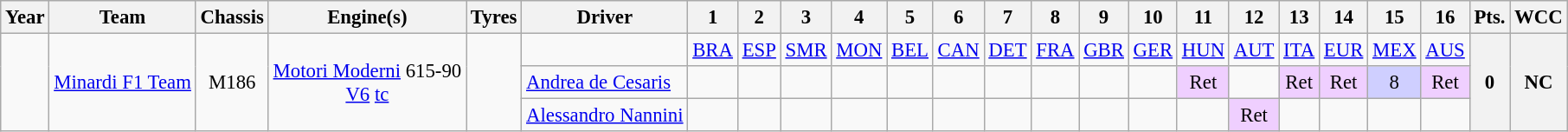<table class="wikitable" style="text-align:center; font-size:95%">
<tr>
<th>Year</th>
<th>Team</th>
<th>Chassis</th>
<th>Engine(s)</th>
<th>Tyres</th>
<th>Driver</th>
<th>1</th>
<th>2</th>
<th>3</th>
<th>4</th>
<th>5</th>
<th>6</th>
<th>7</th>
<th>8</th>
<th>9</th>
<th>10</th>
<th>11</th>
<th>12</th>
<th>13</th>
<th>14</th>
<th>15</th>
<th>16</th>
<th>Pts.</th>
<th>WCC</th>
</tr>
<tr>
<td rowspan=3></td>
<td rowspan=3><a href='#'>Minardi F1 Team</a></td>
<td rowspan=3>M186</td>
<td rowspan=3><a href='#'>Motori Moderni</a> 615-90<br><a href='#'>V6</a> <a href='#'>tc</a></td>
<td rowspan=3></td>
<td></td>
<td><a href='#'>BRA</a></td>
<td><a href='#'>ESP</a></td>
<td><a href='#'>SMR</a></td>
<td><a href='#'>MON</a></td>
<td><a href='#'>BEL</a></td>
<td><a href='#'>CAN</a></td>
<td><a href='#'>DET</a></td>
<td><a href='#'>FRA</a></td>
<td><a href='#'>GBR</a></td>
<td><a href='#'>GER</a></td>
<td><a href='#'>HUN</a></td>
<td><a href='#'>AUT</a></td>
<td><a href='#'>ITA</a></td>
<td><a href='#'>EUR</a></td>
<td><a href='#'>MEX</a></td>
<td><a href='#'>AUS</a></td>
<th rowspan=3>0</th>
<th rowspan=3>NC</th>
</tr>
<tr>
<td align="left"> <a href='#'>Andrea de Cesaris</a></td>
<td></td>
<td></td>
<td></td>
<td></td>
<td></td>
<td></td>
<td></td>
<td></td>
<td></td>
<td></td>
<td style="background:#EFCFFF;">Ret</td>
<td></td>
<td style="background:#EFCFFF;">Ret</td>
<td style="background:#EFCFFF;">Ret</td>
<td style="background:#CFCFFF;">8</td>
<td style="background:#EFCFFF;">Ret</td>
</tr>
<tr>
<td align="left"> <a href='#'>Alessandro Nannini</a></td>
<td></td>
<td></td>
<td></td>
<td></td>
<td></td>
<td></td>
<td></td>
<td></td>
<td></td>
<td></td>
<td></td>
<td style="background:#EFCFFF;">Ret</td>
<td></td>
<td></td>
<td></td>
<td></td>
</tr>
</table>
